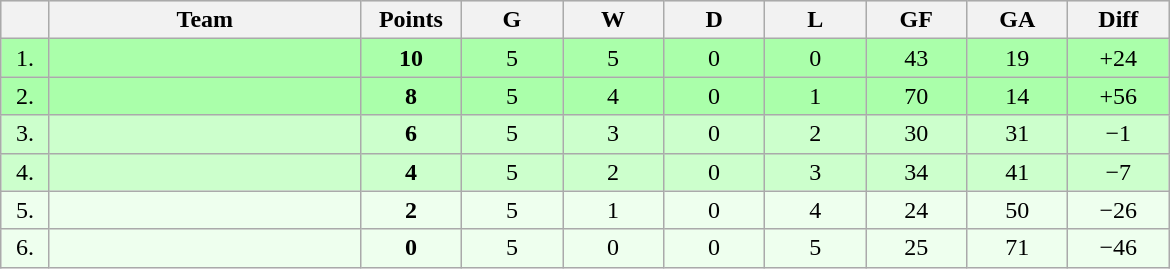<table class=wikitable style="text-align:center">
<tr bgcolor="#DCDCDC">
<th width="25"></th>
<th width="200">Team</th>
<th width="60">Points</th>
<th width="60">G</th>
<th width="60">W</th>
<th width="60">D</th>
<th width="60">L</th>
<th width="60">GF</th>
<th width="60">GA</th>
<th width="60">Diff</th>
</tr>
<tr bgcolor=#AAFFAA>
<td>1.</td>
<td align=left></td>
<td><strong>10</strong></td>
<td>5</td>
<td>5</td>
<td>0</td>
<td>0</td>
<td>43</td>
<td>19</td>
<td>+24</td>
</tr>
<tr bgcolor=#AAFFAA>
<td>2.</td>
<td align=left></td>
<td><strong>8</strong></td>
<td>5</td>
<td>4</td>
<td>0</td>
<td>1</td>
<td>70</td>
<td>14</td>
<td>+56</td>
</tr>
<tr bgcolor=#CCFFCC>
<td>3.</td>
<td align=left></td>
<td><strong>6</strong></td>
<td>5</td>
<td>3</td>
<td>0</td>
<td>2</td>
<td>30</td>
<td>31</td>
<td>−1</td>
</tr>
<tr bgcolor=#CCFFCC>
<td>4.</td>
<td align=left></td>
<td><strong>4</strong></td>
<td>5</td>
<td>2</td>
<td>0</td>
<td>3</td>
<td>34</td>
<td>41</td>
<td>−7</td>
</tr>
<tr bgcolor=#EEFFEE>
<td>5.</td>
<td align=left></td>
<td><strong>2</strong></td>
<td>5</td>
<td>1</td>
<td>0</td>
<td>4</td>
<td>24</td>
<td>50</td>
<td>−26</td>
</tr>
<tr bgcolor=#EEFFEE>
<td>6.</td>
<td align=left></td>
<td><strong>0</strong></td>
<td>5</td>
<td>0</td>
<td>0</td>
<td>5</td>
<td>25</td>
<td>71</td>
<td>−46</td>
</tr>
</table>
